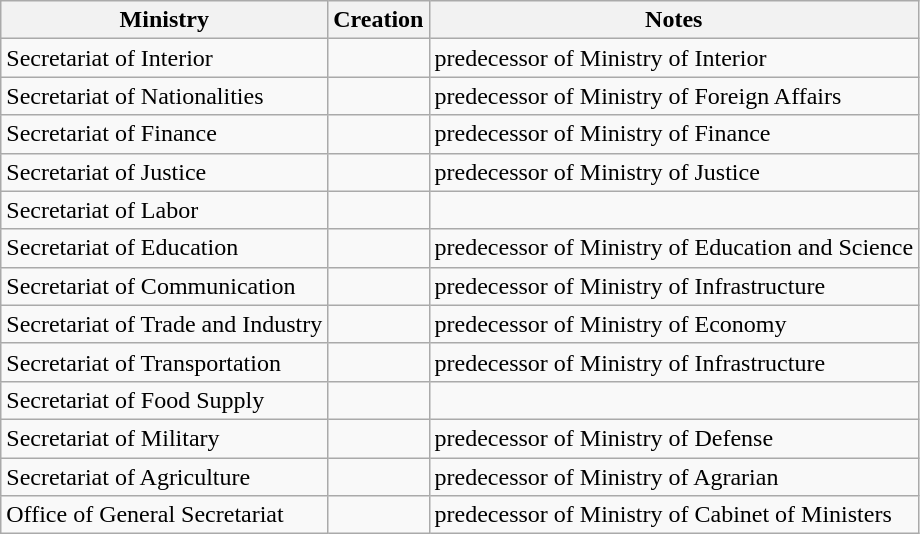<table class="wikitable">
<tr>
<th>Ministry<br></th>
<th>Creation<br></th>
<th>Notes</th>
</tr>
<tr>
<td nowrap>Secretariat of Interior</td>
<td align=center></td>
<td>predecessor of Ministry of Interior</td>
</tr>
<tr>
<td nowrap>Secretariat of Nationalities</td>
<td align=center></td>
<td>predecessor of Ministry of Foreign Affairs</td>
</tr>
<tr>
<td nowrap>Secretariat of Finance</td>
<td align=center></td>
<td>predecessor of Ministry of Finance</td>
</tr>
<tr>
<td nowrap>Secretariat of Justice</td>
<td align=center></td>
<td>predecessor of Ministry of Justice</td>
</tr>
<tr>
<td nowrap>Secretariat of Labor</td>
<td align=center></td>
<td></td>
</tr>
<tr>
<td nowrap>Secretariat of Education</td>
<td align=center></td>
<td>predecessor of Ministry of Education and Science</td>
</tr>
<tr>
<td nowrap>Secretariat of Communication</td>
<td align=center></td>
<td>predecessor of Ministry of Infrastructure</td>
</tr>
<tr>
<td nowrap>Secretariat of Trade and Industry</td>
<td align=center></td>
<td>predecessor of Ministry of Economy</td>
</tr>
<tr>
<td nowrap>Secretariat of Transportation</td>
<td align=center></td>
<td>predecessor of Ministry of Infrastructure</td>
</tr>
<tr>
<td nowrap>Secretariat of Food Supply</td>
<td align=center></td>
<td></td>
</tr>
<tr>
<td nowrap>Secretariat of Military</td>
<td align=center></td>
<td>predecessor of Ministry of Defense</td>
</tr>
<tr>
<td nowrap>Secretariat of Agriculture</td>
<td align=center></td>
<td>predecessor of Ministry of Agrarian</td>
</tr>
<tr>
<td nowrap>Office of General Secretariat</td>
<td align=center></td>
<td>predecessor of Ministry of Cabinet of Ministers</td>
</tr>
</table>
